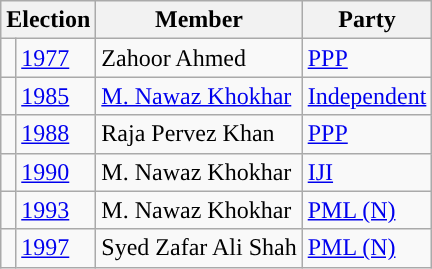<table class="wikitable">
<tr>
<th colspan="2">Election</th>
<th>Member</th>
<th>Party</th>
</tr>
<tr>
<td style="background-color: "></td>
<td><a href='#'>1977</a></td>
<td>Zahoor Ahmed</td>
<td><a href='#'>PPP</a></td>
</tr>
<tr>
<td style="background-color: "></td>
<td><a href='#'>1985</a></td>
<td><a href='#'>M. Nawaz Khokhar</a></td>
<td><a href='#'>Independent</a></td>
</tr>
<tr>
<td style="background-color: "></td>
<td><a href='#'>1988</a></td>
<td>Raja Pervez Khan</td>
<td><a href='#'>PPP</a></td>
</tr>
<tr>
<td style="background-color: "></td>
<td><a href='#'>1990</a></td>
<td>M. Nawaz Khokhar</td>
<td><a href='#'>IJI</a></td>
</tr>
<tr>
<td style="background-color: "></td>
<td><a href='#'>1993</a></td>
<td>M. Nawaz Khokhar</td>
<td><a href='#'>PML (N)</a></td>
</tr>
<tr>
<td style="background-color: "></td>
<td><a href='#'>1997</a></td>
<td>Syed Zafar Ali Shah</td>
<td><a href='#'>PML (N)</a></td>
</tr>
</table>
